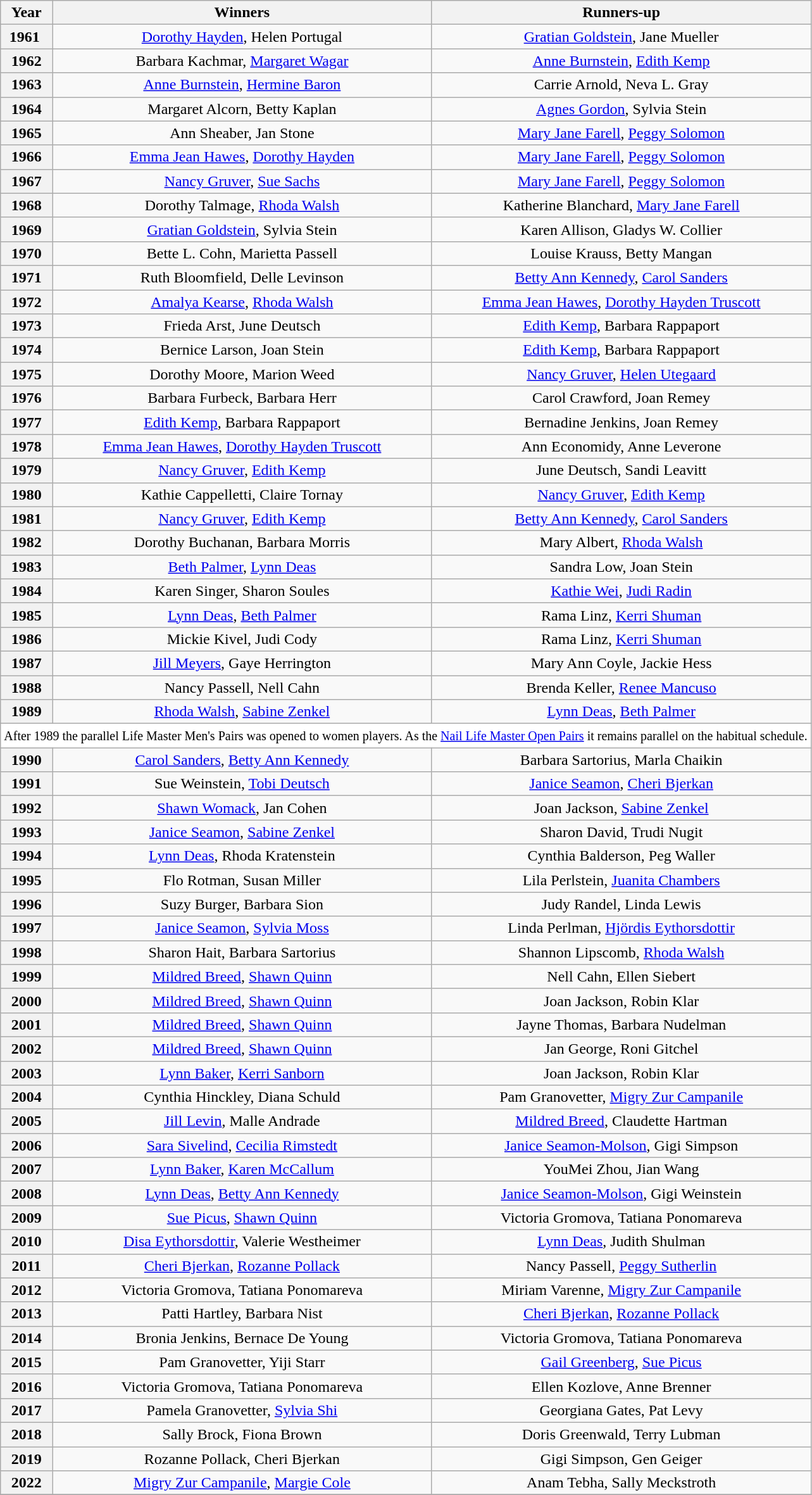<table class="sortable wikitable" style="text-align:center">
<tr>
<th>Year</th>
<th>Winners</th>
<th>Runners-up</th>
</tr>
<tr>
<th>1961 </th>
<td><a href='#'>Dorothy Hayden</a>, Helen Portugal</td>
<td><a href='#'>Gratian Goldstein</a>, Jane Mueller</td>
</tr>
<tr>
<th>1962</th>
<td>Barbara Kachmar, <a href='#'>Margaret Wagar</a></td>
<td><a href='#'>Anne Burnstein</a>, <a href='#'>Edith Kemp</a></td>
</tr>
<tr>
<th>1963</th>
<td><a href='#'>Anne Burnstein</a>, <a href='#'>Hermine Baron</a></td>
<td>Carrie Arnold, Neva L. Gray</td>
</tr>
<tr>
<th>1964</th>
<td>Margaret Alcorn, Betty Kaplan</td>
<td><a href='#'>Agnes Gordon</a>, Sylvia Stein</td>
</tr>
<tr>
<th>1965</th>
<td>Ann Sheaber, Jan Stone</td>
<td><a href='#'>Mary Jane Farell</a>, <a href='#'>Peggy Solomon</a></td>
</tr>
<tr>
<th>1966</th>
<td><a href='#'>Emma Jean Hawes</a>, <a href='#'>Dorothy Hayden</a></td>
<td><a href='#'>Mary Jane Farell</a>, <a href='#'>Peggy Solomon</a></td>
</tr>
<tr>
<th>1967</th>
<td><a href='#'>Nancy Gruver</a>, <a href='#'>Sue Sachs</a></td>
<td><a href='#'>Mary Jane Farell</a>, <a href='#'>Peggy Solomon</a></td>
</tr>
<tr>
<th>1968</th>
<td>Dorothy Talmage, <a href='#'>Rhoda Walsh</a></td>
<td>Katherine Blanchard, <a href='#'>Mary Jane Farell</a></td>
</tr>
<tr>
<th>1969</th>
<td><a href='#'>Gratian Goldstein</a>, Sylvia Stein</td>
<td>Karen Allison, Gladys W. Collier</td>
</tr>
<tr>
<th>1970</th>
<td>Bette L. Cohn, Marietta Passell</td>
<td>Louise Krauss, Betty Mangan</td>
</tr>
<tr>
<th>1971</th>
<td>Ruth Bloomfield, Delle Levinson</td>
<td><a href='#'>Betty Ann Kennedy</a>, <a href='#'>Carol Sanders</a></td>
</tr>
<tr>
<th>1972</th>
<td><a href='#'>Amalya Kearse</a>, <a href='#'>Rhoda Walsh</a></td>
<td>  <a href='#'>Emma Jean Hawes</a>, <a href='#'>Dorothy Hayden Truscott</a>  </td>
</tr>
<tr>
<th>1973</th>
<td>Frieda Arst, June Deutsch</td>
<td><a href='#'>Edith Kemp</a>, Barbara Rappaport</td>
</tr>
<tr>
<th>1974</th>
<td>Bernice Larson, Joan Stein</td>
<td><a href='#'>Edith Kemp</a>, Barbara Rappaport</td>
</tr>
<tr>
<th>1975</th>
<td>Dorothy Moore, Marion Weed</td>
<td><a href='#'>Nancy Gruver</a>, <a href='#'>Helen Utegaard</a></td>
</tr>
<tr>
<th>1976</th>
<td>Barbara Furbeck, Barbara Herr</td>
<td>Carol Crawford, Joan Remey</td>
</tr>
<tr>
<th>1977</th>
<td><a href='#'>Edith Kemp</a>, Barbara Rappaport</td>
<td>Bernadine Jenkins, Joan Remey</td>
</tr>
<tr>
<th>1978</th>
<td>  <a href='#'>Emma Jean Hawes</a>, <a href='#'>Dorothy Hayden Truscott</a>  </td>
<td>Ann Economidy, Anne Leverone</td>
</tr>
<tr>
<th>1979</th>
<td><a href='#'>Nancy Gruver</a>, <a href='#'>Edith Kemp</a></td>
<td>June Deutsch, Sandi Leavitt</td>
</tr>
<tr>
<th>1980</th>
<td>Kathie Cappelletti, Claire Tornay</td>
<td><a href='#'>Nancy Gruver</a>, <a href='#'>Edith Kemp</a></td>
</tr>
<tr>
<th>1981</th>
<td><a href='#'>Nancy Gruver</a>, <a href='#'>Edith Kemp</a></td>
<td><a href='#'>Betty Ann Kennedy</a>, <a href='#'>Carol Sanders</a></td>
</tr>
<tr>
<th>1982</th>
<td>Dorothy Buchanan, Barbara Morris</td>
<td>Mary Albert, <a href='#'>Rhoda Walsh</a></td>
</tr>
<tr>
<th>1983</th>
<td><a href='#'>Beth Palmer</a>, <a href='#'>Lynn Deas</a></td>
<td>Sandra Low, Joan Stein</td>
</tr>
<tr>
<th>1984</th>
<td>Karen Singer, Sharon Soules</td>
<td><a href='#'>Kathie Wei</a>, <a href='#'>Judi Radin</a></td>
</tr>
<tr>
<th>1985</th>
<td><a href='#'>Lynn Deas</a>, <a href='#'>Beth Palmer</a></td>
<td>Rama Linz, <a href='#'>Kerri Shuman</a></td>
</tr>
<tr>
<th>1986</th>
<td>Mickie Kivel, Judi Cody</td>
<td>Rama Linz, <a href='#'>Kerri Shuman</a></td>
</tr>
<tr>
<th>1987</th>
<td><a href='#'>Jill Meyers</a>, Gaye Herrington</td>
<td>Mary Ann Coyle, Jackie Hess</td>
</tr>
<tr>
<th>1988</th>
<td>Nancy Passell, Nell Cahn</td>
<td>Brenda Keller, <a href='#'>Renee Mancuso</a></td>
</tr>
<tr>
<th>1989</th>
<td><a href='#'>Rhoda Walsh</a>, <a href='#'>Sabine Zenkel</a></td>
<td><a href='#'>Lynn Deas</a>, <a href='#'>Beth Palmer</a></td>
</tr>
<tr>
<td colspan=3 bgcolor=FFFFFF><small>After 1989 the parallel Life Master Men's Pairs was opened to women players. As the <a href='#'>Nail Life Master Open Pairs</a> it remains parallel on the habitual schedule.</small></td>
</tr>
<tr>
<th>1990</th>
<td><a href='#'>Carol Sanders</a>, <a href='#'>Betty Ann Kennedy</a></td>
<td>Barbara Sartorius, Marla Chaikin</td>
</tr>
<tr>
<th>1991</th>
<td>Sue Weinstein, <a href='#'>Tobi Deutsch</a></td>
<td><a href='#'>Janice Seamon</a>, <a href='#'>Cheri Bjerkan</a></td>
</tr>
<tr>
<th>1992</th>
<td><a href='#'>Shawn Womack</a>, Jan Cohen</td>
<td>Joan Jackson, <a href='#'>Sabine Zenkel</a></td>
</tr>
<tr>
<th>1993</th>
<td><a href='#'>Janice Seamon</a>, <a href='#'>Sabine Zenkel</a></td>
<td>Sharon David, Trudi Nugit</td>
</tr>
<tr>
<th>1994</th>
<td><a href='#'>Lynn Deas</a>, Rhoda Kratenstein</td>
<td>Cynthia Balderson, Peg Waller</td>
</tr>
<tr>
<th>1995</th>
<td>Flo Rotman, Susan Miller</td>
<td>Lila Perlstein, <a href='#'>Juanita Chambers</a></td>
</tr>
<tr>
<th>1996</th>
<td>Suzy Burger, Barbara Sion</td>
<td>Judy Randel, Linda Lewis</td>
</tr>
<tr>
<th>1997</th>
<td><a href='#'>Janice Seamon</a>, <a href='#'>Sylvia Moss</a></td>
<td>Linda Perlman, <a href='#'>Hjördis Eythorsdottir</a></td>
</tr>
<tr>
<th>1998</th>
<td>Sharon Hait, Barbara Sartorius</td>
<td>Shannon Lipscomb, <a href='#'>Rhoda Walsh</a></td>
</tr>
<tr>
<th>1999</th>
<td><a href='#'>Mildred Breed</a>, <a href='#'>Shawn Quinn</a></td>
<td>Nell Cahn, Ellen Siebert</td>
</tr>
<tr>
<th>2000</th>
<td><a href='#'>Mildred Breed</a>, <a href='#'>Shawn Quinn</a></td>
<td>Joan Jackson, Robin Klar</td>
</tr>
<tr>
<th>2001</th>
<td><a href='#'>Mildred Breed</a>, <a href='#'>Shawn Quinn</a></td>
<td>Jayne Thomas, Barbara Nudelman</td>
</tr>
<tr>
<th>2002</th>
<td><a href='#'>Mildred Breed</a>, <a href='#'>Shawn Quinn</a></td>
<td>Jan George, Roni Gitchel</td>
</tr>
<tr>
<th>2003</th>
<td><a href='#'>Lynn Baker</a>, <a href='#'>Kerri Sanborn</a></td>
<td>Joan Jackson, Robin Klar</td>
</tr>
<tr>
<th>2004</th>
<td>Cynthia Hinckley, Diana Schuld</td>
<td>Pam Granovetter, <a href='#'>Migry Zur Campanile</a></td>
</tr>
<tr>
<th>2005</th>
<td><a href='#'>Jill Levin</a>, Malle Andrade</td>
<td><a href='#'>Mildred Breed</a>, Claudette Hartman</td>
</tr>
<tr>
<th>2006</th>
<td><a href='#'>Sara Sivelind</a>, <a href='#'>Cecilia Rimstedt</a></td>
<td><a href='#'>Janice Seamon-Molson</a>, Gigi Simpson</td>
</tr>
<tr>
<th>2007</th>
<td><a href='#'>Lynn Baker</a>, <a href='#'>Karen McCallum</a></td>
<td>YouMei Zhou, Jian Wang</td>
</tr>
<tr>
<th>2008</th>
<td><a href='#'>Lynn Deas</a>, <a href='#'>Betty Ann Kennedy</a></td>
<td><a href='#'>Janice Seamon-Molson</a>, Gigi Weinstein</td>
</tr>
<tr>
<th>2009</th>
<td><a href='#'>Sue Picus</a>, <a href='#'>Shawn Quinn</a></td>
<td>Victoria Gromova, Tatiana Ponomareva</td>
</tr>
<tr>
<th>2010</th>
<td><a href='#'>Disa Eythorsdottir</a>, Valerie Westheimer</td>
<td><a href='#'>Lynn Deas</a>, Judith Shulman</td>
</tr>
<tr>
<th>2011</th>
<td><a href='#'>Cheri Bjerkan</a>, <a href='#'>Rozanne Pollack</a></td>
<td>Nancy Passell, <a href='#'>Peggy Sutherlin</a></td>
</tr>
<tr>
<th>2012</th>
<td>Victoria Gromova, Tatiana Ponomareva</td>
<td>Miriam Varenne, <a href='#'>Migry Zur Campanile</a></td>
</tr>
<tr>
<th>2013</th>
<td>Patti Hartley, Barbara Nist</td>
<td><a href='#'>Cheri Bjerkan</a>, <a href='#'>Rozanne Pollack</a></td>
</tr>
<tr>
<th>2014</th>
<td>Bronia Jenkins, Bernace De Young</td>
<td>Victoria Gromova, Tatiana Ponomareva</td>
</tr>
<tr>
<th>2015</th>
<td>Pam Granovetter, Yiji Starr</td>
<td><a href='#'>Gail Greenberg</a>, <a href='#'>Sue Picus</a></td>
</tr>
<tr>
<th>2016</th>
<td>Victoria Gromova, Tatiana Ponomareva</td>
<td>Ellen Kozlove, Anne Brenner</td>
</tr>
<tr>
<th>2017</th>
<td>Pamela Granovetter, <a href='#'>Sylvia Shi</a></td>
<td>Georgiana Gates, Pat Levy</td>
</tr>
<tr>
<th>2018</th>
<td>Sally Brock, Fiona Brown</td>
<td>Doris Greenwald, Terry Lubman</td>
</tr>
<tr>
<th>2019</th>
<td>Rozanne Pollack, Cheri Bjerkan</td>
<td>Gigi Simpson, Gen Geiger</td>
</tr>
<tr>
<th>2022</th>
<td><a href='#'>Migry Zur Campanile</a>, <a href='#'>Margie Cole</a></td>
<td>Anam Tebha, Sally Meckstroth</td>
</tr>
<tr>
</tr>
</table>
